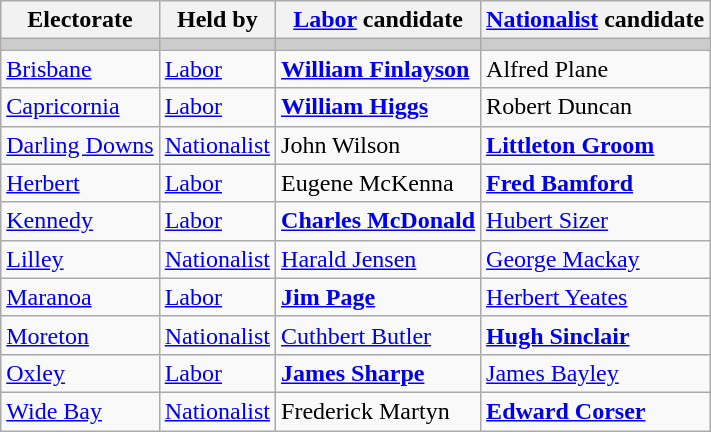<table class="wikitable">
<tr>
<th>Electorate</th>
<th>Held by</th>
<th><a href='#'>Labor</a> candidate</th>
<th><a href='#'>Nationalist</a> candidate</th>
</tr>
<tr bgcolor="#cccccc">
<td></td>
<td></td>
<td></td>
<td></td>
</tr>
<tr>
<td><a href='#'>Brisbane</a></td>
<td><a href='#'>Labor</a></td>
<td><strong><a href='#'>William Finlayson</a></strong></td>
<td>Alfred Plane</td>
</tr>
<tr>
<td><a href='#'>Capricornia</a></td>
<td><a href='#'>Labor</a></td>
<td><strong><a href='#'>William Higgs</a></strong></td>
<td>Robert Duncan</td>
</tr>
<tr>
<td><a href='#'>Darling Downs</a></td>
<td><a href='#'>Nationalist</a></td>
<td>John Wilson</td>
<td><strong><a href='#'>Littleton Groom</a></strong></td>
</tr>
<tr>
<td><a href='#'>Herbert</a></td>
<td><a href='#'>Labor</a></td>
<td>Eugene McKenna</td>
<td><strong><a href='#'>Fred Bamford</a></strong></td>
</tr>
<tr>
<td><a href='#'>Kennedy</a></td>
<td><a href='#'>Labor</a></td>
<td><strong><a href='#'>Charles McDonald</a></strong></td>
<td><a href='#'>Hubert Sizer</a></td>
</tr>
<tr>
<td><a href='#'>Lilley</a></td>
<td><a href='#'>Nationalist</a></td>
<td><a href='#'>Harald Jensen</a></td>
<td><a href='#'>George Mackay</a></td>
</tr>
<tr>
<td><a href='#'>Maranoa</a></td>
<td><a href='#'>Labor</a></td>
<td><strong><a href='#'>Jim Page</a></strong></td>
<td><a href='#'>Herbert Yeates</a></td>
</tr>
<tr>
<td><a href='#'>Moreton</a></td>
<td><a href='#'>Nationalist</a></td>
<td><a href='#'>Cuthbert Butler</a></td>
<td><strong><a href='#'>Hugh Sinclair</a></strong></td>
</tr>
<tr>
<td><a href='#'>Oxley</a></td>
<td><a href='#'>Labor</a></td>
<td><strong><a href='#'>James Sharpe</a></strong></td>
<td><a href='#'>James Bayley</a></td>
</tr>
<tr>
<td><a href='#'>Wide Bay</a></td>
<td><a href='#'>Nationalist</a></td>
<td>Frederick Martyn</td>
<td><strong><a href='#'>Edward Corser</a></strong></td>
</tr>
</table>
